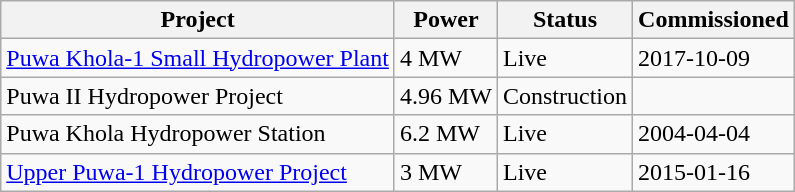<table class="wikitable sortable">
<tr>
<th>Project</th>
<th>Power</th>
<th>Status</th>
<th>Commissioned</th>
</tr>
<tr>
<td><a href='#'>Puwa Khola-1 Small Hydropower Plant</a></td>
<td>4 MW</td>
<td>Live</td>
<td>2017-10-09</td>
</tr>
<tr>
<td>Puwa II Hydropower Project</td>
<td>4.96 MW</td>
<td>Construction</td>
<td></td>
</tr>
<tr>
<td>Puwa Khola Hydropower Station</td>
<td>6.2 MW</td>
<td>Live</td>
<td>2004-04-04</td>
</tr>
<tr>
<td><a href='#'>Upper Puwa-1 Hydropower Project</a></td>
<td>3 MW</td>
<td>Live</td>
<td>2015-01-16</td>
</tr>
</table>
